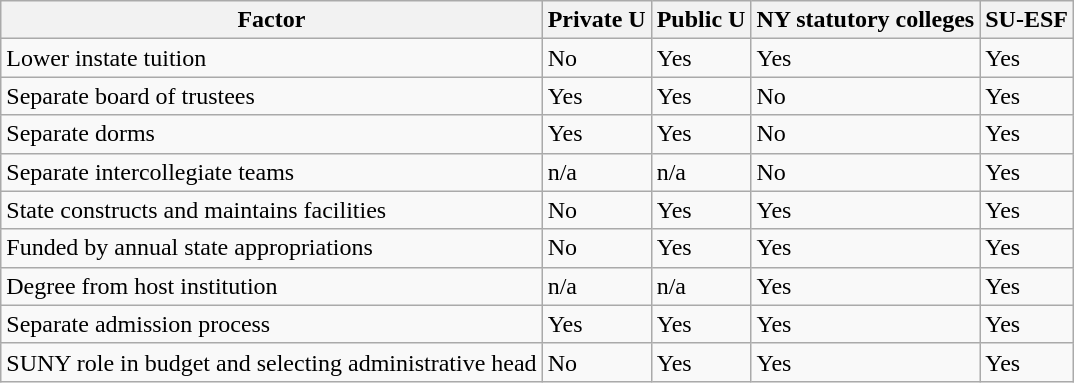<table class="wikitable">
<tr>
<th>Factor</th>
<th>Private U</th>
<th>Public U</th>
<th>NY statutory colleges</th>
<th>SU-ESF</th>
</tr>
<tr>
<td>Lower instate tuition</td>
<td>No</td>
<td>Yes</td>
<td>Yes</td>
<td>Yes</td>
</tr>
<tr>
<td>Separate board of trustees</td>
<td>Yes</td>
<td>Yes</td>
<td>No</td>
<td>Yes</td>
</tr>
<tr>
<td>Separate dorms</td>
<td>Yes</td>
<td>Yes</td>
<td>No</td>
<td>Yes</td>
</tr>
<tr>
<td>Separate intercollegiate teams</td>
<td>n/a</td>
<td>n/a</td>
<td>No</td>
<td>Yes</td>
</tr>
<tr>
<td>State constructs and maintains facilities</td>
<td>No</td>
<td>Yes</td>
<td>Yes</td>
<td>Yes</td>
</tr>
<tr>
<td>Funded by annual state appropriations</td>
<td>No</td>
<td>Yes</td>
<td>Yes</td>
<td>Yes</td>
</tr>
<tr>
<td>Degree from host institution</td>
<td>n/a</td>
<td>n/a</td>
<td>Yes</td>
<td>Yes</td>
</tr>
<tr>
<td>Separate admission process</td>
<td>Yes</td>
<td>Yes</td>
<td>Yes</td>
<td>Yes</td>
</tr>
<tr>
<td>SUNY role in budget and selecting administrative head</td>
<td>No</td>
<td>Yes</td>
<td>Yes</td>
<td>Yes</td>
</tr>
</table>
